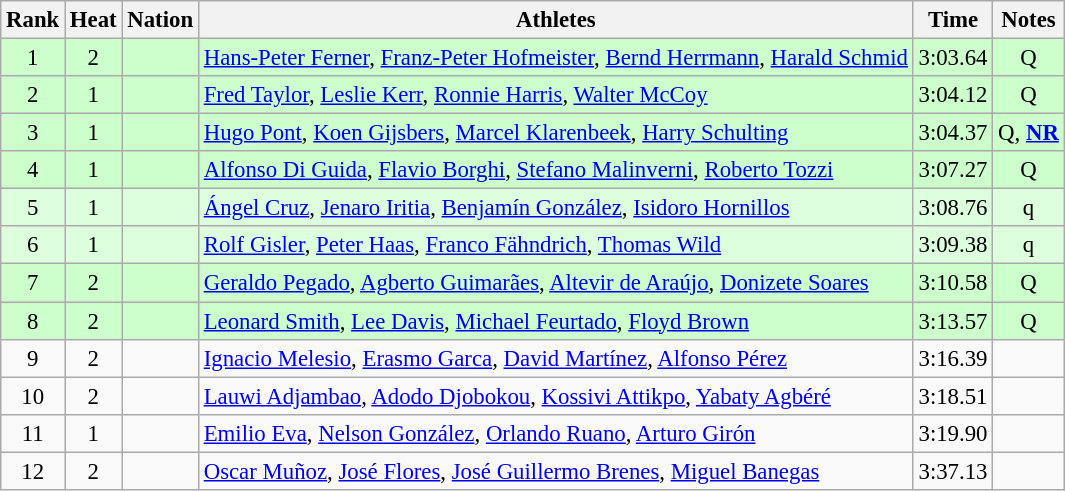<table class="wikitable sortable" style="text-align:center;font-size:95%">
<tr>
<th>Rank</th>
<th>Heat</th>
<th>Nation</th>
<th>Athletes</th>
<th>Time</th>
<th>Notes</th>
</tr>
<tr bgcolor=ccffcc>
<td>1</td>
<td>2</td>
<td align=left></td>
<td align=left><a href='#'>Hans-Peter Ferner</a>, <a href='#'>Franz-Peter Hofmeister</a>, <a href='#'>Bernd Herrmann</a>, <a href='#'>Harald Schmid</a></td>
<td>3:03.64</td>
<td>Q</td>
</tr>
<tr bgcolor=ccffcc>
<td>2</td>
<td>1</td>
<td align=left></td>
<td align=left><a href='#'>Fred Taylor</a>, <a href='#'>Leslie Kerr</a>, <a href='#'>Ronnie Harris</a>, <a href='#'>Walter McCoy</a></td>
<td>3:04.12</td>
<td>Q</td>
</tr>
<tr bgcolor=ccffcc>
<td>3</td>
<td>1</td>
<td align=left></td>
<td align=left><a href='#'>Hugo Pont</a>, <a href='#'>Koen Gijsbers</a>, <a href='#'>Marcel Klarenbeek</a>, <a href='#'>Harry Schulting</a></td>
<td>3:04.37</td>
<td>Q, <strong><a href='#'>NR</a></strong></td>
</tr>
<tr bgcolor=ccffcc>
<td>4</td>
<td>1</td>
<td align=left></td>
<td align=left><a href='#'>Alfonso Di Guida</a>, <a href='#'>Flavio Borghi</a>, <a href='#'>Stefano Malinverni</a>, <a href='#'>Roberto Tozzi</a></td>
<td>3:07.27</td>
<td>Q</td>
</tr>
<tr bgcolor=ddffdd>
<td>5</td>
<td>1</td>
<td align=left></td>
<td align=left><a href='#'>Ángel Cruz</a>, <a href='#'>Jenaro Iritia</a>, <a href='#'>Benjamín González</a>, <a href='#'>Isidoro Hornillos</a></td>
<td>3:08.76</td>
<td>q</td>
</tr>
<tr bgcolor=ddffdd>
<td>6</td>
<td>1</td>
<td align=left></td>
<td align=left><a href='#'>Rolf Gisler</a>, <a href='#'>Peter Haas</a>, <a href='#'>Franco Fähndrich</a>, <a href='#'>Thomas Wild</a></td>
<td>3:09.38</td>
<td>q</td>
</tr>
<tr bgcolor=ccffcc>
<td>7</td>
<td>2</td>
<td align=left></td>
<td align=left><a href='#'>Geraldo Pegado</a>, <a href='#'>Agberto Guimarães</a>, <a href='#'>Altevir de Araújo</a>, <a href='#'>Donizete Soares</a></td>
<td>3:10.58</td>
<td>Q</td>
</tr>
<tr bgcolor=ccffcc>
<td>8</td>
<td>2</td>
<td align=left></td>
<td align=left><a href='#'>Leonard Smith</a>, <a href='#'>Lee Davis</a>, <a href='#'>Michael Feurtado</a>, <a href='#'>Floyd Brown</a></td>
<td>3:13.57</td>
<td>Q</td>
</tr>
<tr>
<td>9</td>
<td>2</td>
<td align=left></td>
<td align=left><a href='#'>Ignacio Melesio</a>, <a href='#'>Erasmo Garca</a>, <a href='#'>David Martínez</a>, <a href='#'>Alfonso Pérez</a></td>
<td>3:16.39</td>
<td></td>
</tr>
<tr>
<td>10</td>
<td>2</td>
<td align=left></td>
<td align=left><a href='#'>Lauwi Adjambao</a>, <a href='#'>Adodo Djobokou</a>, <a href='#'>Kossivi Attikpo</a>, <a href='#'>Yabaty Agbéré</a></td>
<td>3:18.51</td>
<td></td>
</tr>
<tr>
<td>11</td>
<td>1</td>
<td align=left></td>
<td align=left><a href='#'>Emilio Eva</a>, <a href='#'>Nelson González</a>, <a href='#'>Orlando Ruano</a>, <a href='#'>Arturo Girón</a></td>
<td>3:19.90</td>
<td></td>
</tr>
<tr>
<td>12</td>
<td>2</td>
<td align=left></td>
<td align=left><a href='#'>Oscar Muñoz</a>, <a href='#'>José Flores</a>, <a href='#'>José Guillermo Brenes</a>, <a href='#'>Miguel Banegas</a></td>
<td>3:37.13</td>
<td></td>
</tr>
</table>
